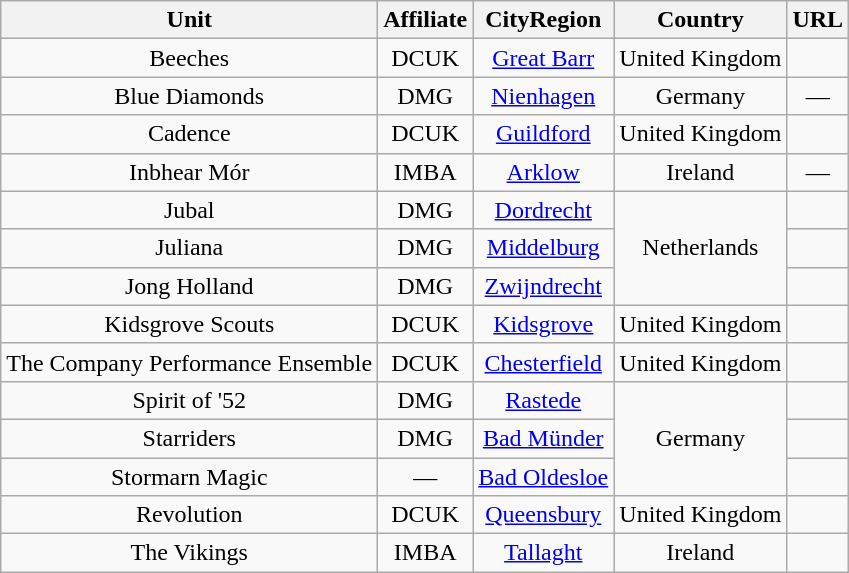<table class="wikitable" style="text-align: center;">
<tr>
<th>Unit</th>
<th>Affiliate</th>
<th>CityRegion</th>
<th>Country</th>
<th>URL</th>
</tr>
<tr>
<td>Beeches</td>
<td>DCUK</td>
<td><a href='#'>Great Barr</a></td>
<td>United Kingdom</td>
<td></td>
</tr>
<tr>
<td>Blue Diamonds</td>
<td>DMG</td>
<td><a href='#'>Nienhagen</a></td>
<td>Germany</td>
<td>—</td>
</tr>
<tr>
<td>Cadence</td>
<td>DCUK</td>
<td><a href='#'>Guildford</a></td>
<td>United Kingdom</td>
<td></td>
</tr>
<tr>
<td>Inbhear Mór</td>
<td>IMBA</td>
<td><a href='#'>Arklow</a></td>
<td>Ireland</td>
<td>—</td>
</tr>
<tr>
<td>Jubal</td>
<td>DMG</td>
<td><a href='#'>Dordrecht</a></td>
<td rowspan="3">Netherlands</td>
<td></td>
</tr>
<tr>
<td>Juliana</td>
<td>DMG</td>
<td><a href='#'>Middelburg</a></td>
<td></td>
</tr>
<tr>
<td>Jong Holland</td>
<td>DMG</td>
<td><a href='#'>Zwijndrecht</a></td>
<td></td>
</tr>
<tr>
<td>Kidsgrove Scouts</td>
<td>DCUK</td>
<td><a href='#'>Kidsgrove</a></td>
<td>United Kingdom</td>
<td></td>
</tr>
<tr>
<td>The Company Performance Ensemble</td>
<td>DCUK</td>
<td><a href='#'>Chesterfield</a></td>
<td>United Kingdom</td>
<td></td>
</tr>
<tr>
<td>Spirit of '52</td>
<td>DMG</td>
<td><a href='#'>Rastede</a></td>
<td rowspan="3">Germany</td>
<td></td>
</tr>
<tr>
<td>Starriders</td>
<td>DMG</td>
<td><a href='#'>Bad Münder</a></td>
<td></td>
</tr>
<tr>
<td>Stormarn Magic</td>
<td>—</td>
<td><a href='#'>Bad Oldesloe</a></td>
<td></td>
</tr>
<tr>
<td>Revolution</td>
<td>DCUK</td>
<td><a href='#'>Queensbury</a></td>
<td>United Kingdom</td>
<td></td>
</tr>
<tr>
<td>The Vikings</td>
<td>IMBA</td>
<td><a href='#'>Tallaght</a></td>
<td>Ireland</td>
<td></td>
</tr>
</table>
